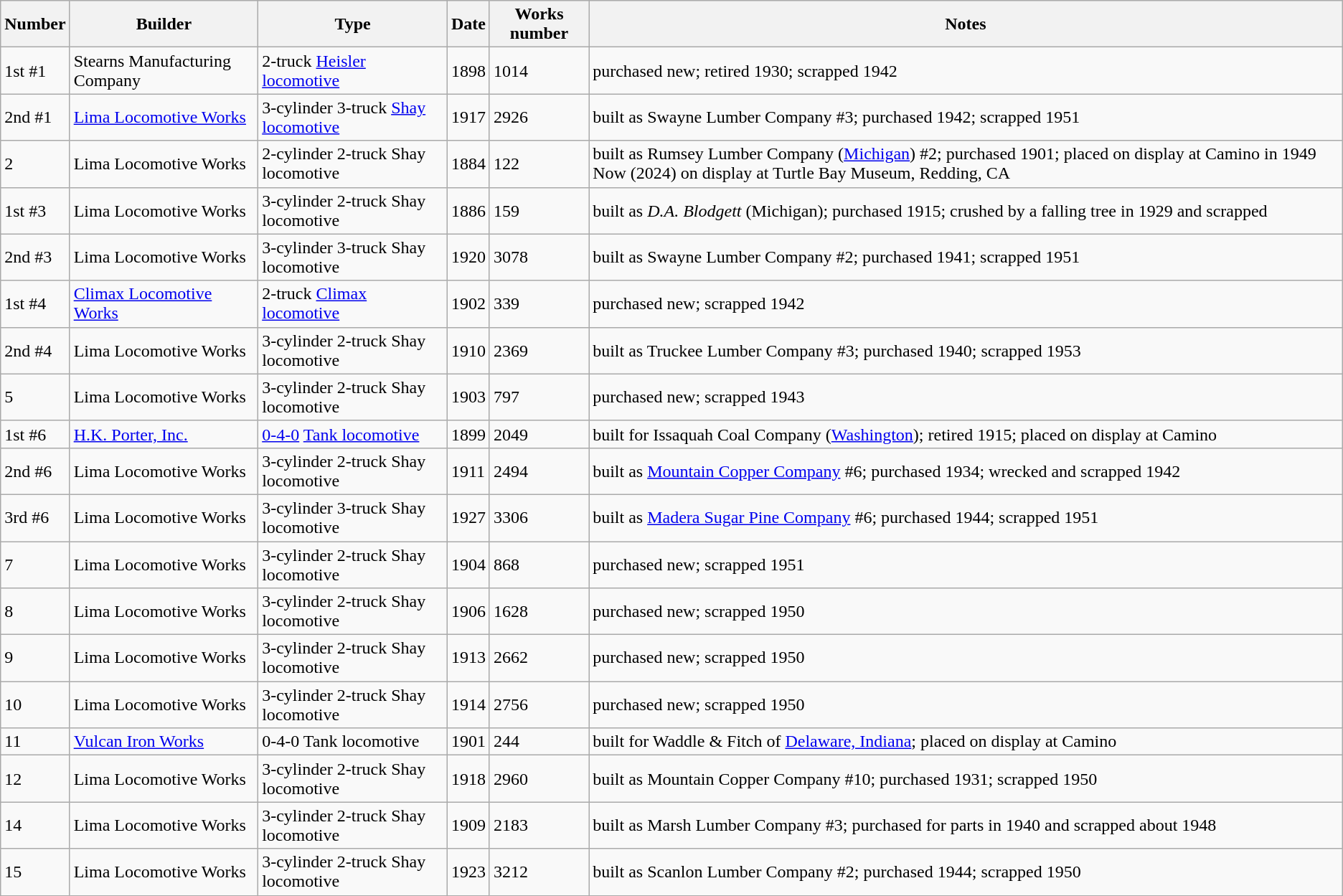<table class="wikitable">
<tr>
<th>Number</th>
<th>Builder</th>
<th>Type</th>
<th>Date</th>
<th>Works number</th>
<th>Notes</th>
</tr>
<tr>
<td>1st #1</td>
<td>Stearns Manufacturing Company</td>
<td>2-truck <a href='#'>Heisler locomotive</a></td>
<td>1898</td>
<td>1014</td>
<td>purchased new; retired 1930; scrapped 1942</td>
</tr>
<tr>
<td>2nd #1</td>
<td><a href='#'>Lima Locomotive Works</a></td>
<td>3-cylinder 3-truck <a href='#'>Shay locomotive</a></td>
<td>1917</td>
<td>2926</td>
<td>built as Swayne Lumber Company #3; purchased 1942; scrapped 1951</td>
</tr>
<tr>
<td>2</td>
<td>Lima Locomotive Works</td>
<td>2-cylinder 2-truck Shay locomotive</td>
<td>1884</td>
<td>122</td>
<td>built as Rumsey Lumber Company (<a href='#'>Michigan</a>) #2; purchased 1901; placed on display at Camino in 1949 Now (2024) on display at Turtle Bay Museum, Redding, CA</td>
</tr>
<tr>
<td>1st #3</td>
<td>Lima Locomotive Works</td>
<td>3-cylinder 2-truck Shay locomotive</td>
<td>1886</td>
<td>159</td>
<td>built as <em>D.A. Blodgett</em> (Michigan); purchased 1915; crushed by a falling tree in 1929 and scrapped</td>
</tr>
<tr>
<td>2nd #3</td>
<td>Lima Locomotive Works</td>
<td>3-cylinder 3-truck Shay locomotive</td>
<td>1920</td>
<td>3078</td>
<td>built as Swayne Lumber Company #2; purchased 1941; scrapped 1951</td>
</tr>
<tr>
<td>1st #4</td>
<td><a href='#'>Climax Locomotive Works</a></td>
<td>2-truck <a href='#'>Climax locomotive</a></td>
<td>1902</td>
<td>339</td>
<td>purchased new; scrapped 1942</td>
</tr>
<tr>
<td>2nd #4</td>
<td>Lima Locomotive Works</td>
<td>3-cylinder 2-truck Shay locomotive</td>
<td>1910</td>
<td>2369</td>
<td>built as Truckee Lumber Company #3; purchased 1940; scrapped 1953</td>
</tr>
<tr>
<td>5</td>
<td>Lima Locomotive Works</td>
<td>3-cylinder 2-truck Shay locomotive</td>
<td>1903</td>
<td>797</td>
<td>purchased new; scrapped 1943</td>
</tr>
<tr>
<td>1st #6</td>
<td><a href='#'>H.K. Porter, Inc.</a></td>
<td><a href='#'>0-4-0</a> <a href='#'>Tank locomotive</a></td>
<td>1899</td>
<td>2049</td>
<td>built for Issaquah Coal Company (<a href='#'>Washington</a>); retired 1915; placed on display at Camino</td>
</tr>
<tr>
<td>2nd #6</td>
<td>Lima Locomotive Works</td>
<td>3-cylinder 2-truck Shay locomotive</td>
<td>1911</td>
<td>2494</td>
<td>built as <a href='#'>Mountain Copper Company</a> #6; purchased 1934; wrecked and scrapped 1942</td>
</tr>
<tr>
<td>3rd #6</td>
<td>Lima Locomotive Works</td>
<td>3-cylinder 3-truck Shay locomotive</td>
<td>1927</td>
<td>3306</td>
<td>built as <a href='#'>Madera Sugar Pine Company</a> #6; purchased 1944; scrapped 1951</td>
</tr>
<tr>
<td>7</td>
<td>Lima Locomotive Works</td>
<td>3-cylinder 2-truck Shay locomotive</td>
<td>1904</td>
<td>868</td>
<td>purchased new; scrapped 1951</td>
</tr>
<tr>
<td>8</td>
<td>Lima Locomotive Works</td>
<td>3-cylinder 2-truck Shay locomotive</td>
<td>1906</td>
<td>1628</td>
<td>purchased new; scrapped 1950</td>
</tr>
<tr>
<td>9</td>
<td>Lima Locomotive Works</td>
<td>3-cylinder 2-truck Shay locomotive</td>
<td>1913</td>
<td>2662</td>
<td>purchased new; scrapped 1950</td>
</tr>
<tr>
<td>10</td>
<td>Lima Locomotive Works</td>
<td>3-cylinder 2-truck Shay locomotive</td>
<td>1914</td>
<td>2756</td>
<td>purchased new; scrapped 1950</td>
</tr>
<tr>
<td>11</td>
<td><a href='#'>Vulcan Iron Works</a></td>
<td>0-4-0 Tank locomotive</td>
<td>1901</td>
<td>244</td>
<td>built for Waddle & Fitch of <a href='#'>Delaware, Indiana</a>; placed on display at Camino</td>
</tr>
<tr>
<td>12</td>
<td>Lima Locomotive Works</td>
<td>3-cylinder 2-truck Shay locomotive</td>
<td>1918</td>
<td>2960</td>
<td>built as Mountain Copper Company #10; purchased 1931; scrapped 1950</td>
</tr>
<tr>
<td>14</td>
<td>Lima Locomotive Works</td>
<td>3-cylinder 2-truck Shay locomotive</td>
<td>1909</td>
<td>2183</td>
<td>built as Marsh Lumber Company #3; purchased for parts in 1940 and scrapped about 1948</td>
</tr>
<tr>
<td>15</td>
<td>Lima Locomotive Works</td>
<td>3-cylinder 2-truck Shay locomotive</td>
<td>1923</td>
<td>3212</td>
<td>built as Scanlon Lumber Company #2; purchased 1944; scrapped 1950</td>
</tr>
</table>
